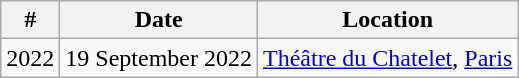<table class="wikitable">
<tr>
<th>#</th>
<th>Date</th>
<th>Location</th>
</tr>
<tr>
<td>2022</td>
<td>19 September 2022</td>
<td><a href='#'>Théâtre du Chatelet</a>, <a href='#'>Paris</a></td>
</tr>
</table>
